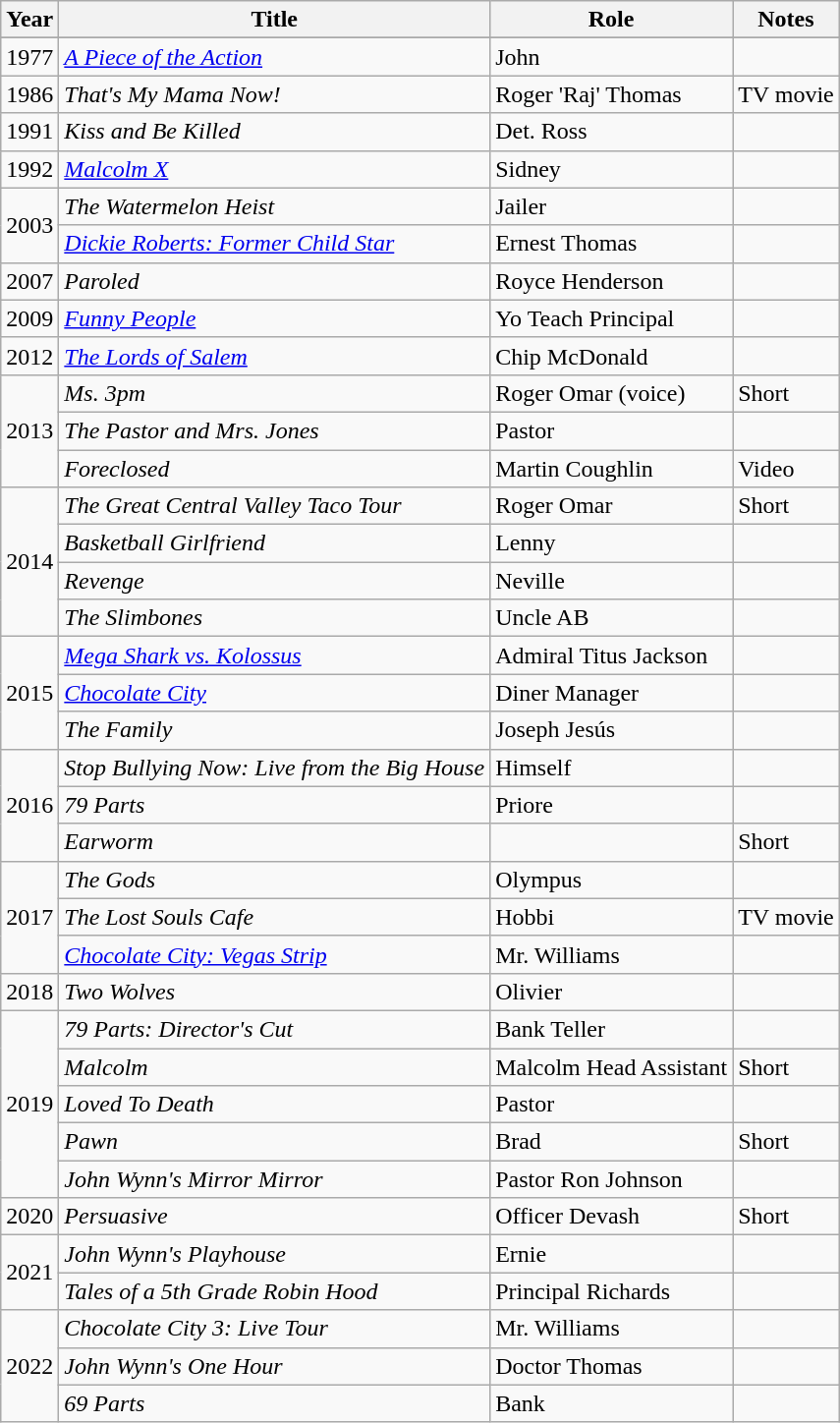<table class="wikitable plainrowheaders sortable" style="margin-right: 0;">
<tr>
<th scope="col">Year</th>
<th scope="col">Title</th>
<th scope="col">Role</th>
<th scope="col" class="unsortable">Notes</th>
</tr>
<tr>
</tr>
<tr>
<td>1977</td>
<td><em><a href='#'>A Piece of the Action</a></em></td>
<td>John</td>
<td></td>
</tr>
<tr>
<td>1986</td>
<td><em>That's My Mama Now!</em></td>
<td>Roger 'Raj' Thomas</td>
<td>TV movie</td>
</tr>
<tr>
<td>1991</td>
<td><em>Kiss and Be Killed</em></td>
<td>Det. Ross</td>
<td></td>
</tr>
<tr>
<td>1992</td>
<td><em><a href='#'>Malcolm X</a></em></td>
<td>Sidney</td>
<td></td>
</tr>
<tr>
<td rowspan=2>2003</td>
<td><em>The Watermelon Heist</em></td>
<td>Jailer</td>
<td></td>
</tr>
<tr>
<td><em><a href='#'>Dickie Roberts: Former Child Star</a></em></td>
<td>Ernest Thomas</td>
<td></td>
</tr>
<tr>
<td>2007</td>
<td><em>Paroled</em></td>
<td>Royce Henderson</td>
<td></td>
</tr>
<tr>
<td>2009</td>
<td><em><a href='#'>Funny People</a></em></td>
<td>Yo Teach Principal</td>
<td></td>
</tr>
<tr>
<td>2012</td>
<td><em><a href='#'>The Lords of Salem</a></em></td>
<td>Chip McDonald</td>
<td></td>
</tr>
<tr>
<td rowspan=3>2013</td>
<td><em>Ms. 3pm</em></td>
<td>Roger Omar (voice)</td>
<td>Short</td>
</tr>
<tr>
<td><em>The Pastor and Mrs. Jones</em></td>
<td>Pastor</td>
<td></td>
</tr>
<tr>
<td><em>Foreclosed</em></td>
<td>Martin Coughlin</td>
<td>Video</td>
</tr>
<tr>
<td rowspan=4>2014</td>
<td><em>The Great Central Valley Taco Tour</em></td>
<td>Roger Omar</td>
<td>Short</td>
</tr>
<tr>
<td><em>Basketball Girlfriend</em></td>
<td>Lenny</td>
<td></td>
</tr>
<tr>
<td><em>Revenge</em></td>
<td>Neville</td>
<td></td>
</tr>
<tr>
<td><em>The Slimbones</em></td>
<td>Uncle AB</td>
<td></td>
</tr>
<tr>
<td rowspan=3>2015</td>
<td><em><a href='#'>Mega Shark vs. Kolossus</a></em></td>
<td>Admiral Titus Jackson</td>
<td></td>
</tr>
<tr>
<td><em><a href='#'>Chocolate City</a></em></td>
<td>Diner Manager</td>
<td></td>
</tr>
<tr>
<td><em>The Family</em></td>
<td>Joseph Jesús</td>
<td></td>
</tr>
<tr>
<td rowspan=3>2016</td>
<td><em>Stop Bullying Now: Live from the Big House</em></td>
<td>Himself</td>
<td></td>
</tr>
<tr>
<td><em>79 Parts</em></td>
<td>Priore</td>
<td></td>
</tr>
<tr>
<td><em>Earworm</em></td>
<td></td>
<td>Short</td>
</tr>
<tr>
<td rowspan=3>2017</td>
<td><em>The Gods</em></td>
<td>Olympus</td>
<td></td>
</tr>
<tr>
<td><em>The Lost Souls Cafe</em></td>
<td>Hobbi</td>
<td>TV movie</td>
</tr>
<tr>
<td><em><a href='#'>Chocolate City: Vegas Strip</a></em></td>
<td>Mr. Williams</td>
<td></td>
</tr>
<tr>
<td>2018</td>
<td><em>Two Wolves</em></td>
<td>Olivier</td>
<td></td>
</tr>
<tr>
<td rowspan=5>2019</td>
<td><em>79 Parts: Director's Cut</em></td>
<td>Bank Teller</td>
<td></td>
</tr>
<tr>
<td><em>Malcolm</em></td>
<td>Malcolm Head Assistant</td>
<td>Short</td>
</tr>
<tr>
<td><em>Loved To Death</em></td>
<td>Pastor</td>
<td></td>
</tr>
<tr>
<td><em>Pawn</em></td>
<td>Brad</td>
<td>Short</td>
</tr>
<tr>
<td><em>John Wynn's Mirror Mirror</em></td>
<td>Pastor Ron Johnson</td>
<td></td>
</tr>
<tr>
<td>2020</td>
<td><em>Persuasive</em></td>
<td>Officer Devash</td>
<td>Short</td>
</tr>
<tr>
<td rowspan=2>2021</td>
<td><em>John Wynn's Playhouse</em></td>
<td>Ernie</td>
<td></td>
</tr>
<tr>
<td><em>Tales of a 5th Grade Robin Hood</em></td>
<td>Principal Richards</td>
<td></td>
</tr>
<tr>
<td rowspan=3>2022</td>
<td><em>Chocolate City 3: Live Tour</em></td>
<td>Mr. Williams</td>
<td></td>
</tr>
<tr>
<td><em>John Wynn's One Hour</em></td>
<td>Doctor Thomas</td>
<td></td>
</tr>
<tr>
<td><em>69 Parts</em></td>
<td>Bank</td>
<td></td>
</tr>
</table>
